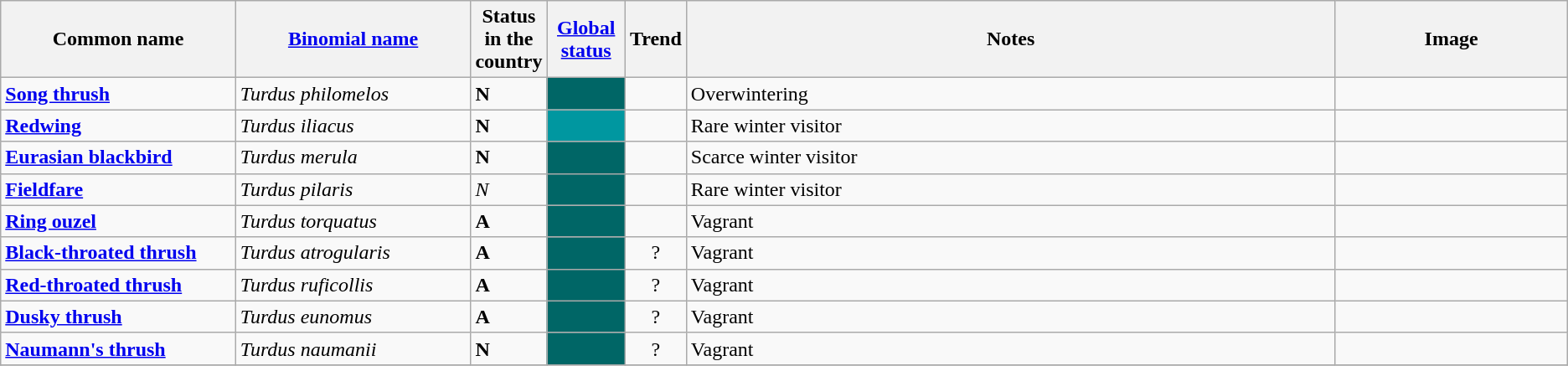<table class="wikitable sortable">
<tr>
<th width="15%">Common name</th>
<th width="15%"><a href='#'>Binomial name</a></th>
<th width="1%">Status in the country</th>
<th width="5%"><a href='#'>Global status</a></th>
<th width="1%">Trend</th>
<th class="unsortable">Notes</th>
<th class="unsortable">Image</th>
</tr>
<tr>
<td><strong><a href='#'>Song thrush</a></strong></td>
<td><em>Turdus philomelos</em></td>
<td><strong>N</strong></td>
<td align=center style="background: #006666"></td>
<td align=center></td>
<td>Overwintering</td>
<td></td>
</tr>
<tr>
<td><strong><a href='#'>Redwing</a></strong></td>
<td><em>Turdus iliacus</em></td>
<td><strong>N</strong></td>
<td align=center style="background: #0097a0"></td>
<td align=center></td>
<td>Rare winter visitor</td>
<td></td>
</tr>
<tr>
<td><strong><a href='#'>Eurasian blackbird</a></strong></td>
<td><em>Turdus merula</em></td>
<td><strong>N</strong></td>
<td align=center style="background: #006666"></td>
<td align=center></td>
<td>Scarce winter visitor</td>
<td></td>
</tr>
<tr>
<td><strong><a href='#'>Fieldfare</a></strong></td>
<td><em>Turdus pilaris</em></td>
<td><em>N</em></td>
<td align=center style="background: #006666"></td>
<td align=center></td>
<td>Rare winter visitor</td>
<td></td>
</tr>
<tr>
<td><strong><a href='#'>Ring ouzel</a></strong></td>
<td><em>Turdus torquatus</em></td>
<td><strong>A</strong></td>
<td align=center style="background: #006666"></td>
<td align=center></td>
<td>Vagrant</td>
<td></td>
</tr>
<tr>
<td><strong><a href='#'>Black-throated thrush</a></strong></td>
<td><em>Turdus atrogularis</em></td>
<td><strong>A</strong></td>
<td align=center style="background: #006666"></td>
<td align=center>?</td>
<td>Vagrant</td>
<td></td>
</tr>
<tr>
<td><strong><a href='#'>Red-throated thrush</a></strong></td>
<td><em>Turdus ruficollis</em></td>
<td><strong>A</strong></td>
<td align=center style="background: #006666"></td>
<td align=center>?</td>
<td>Vagrant</td>
<td></td>
</tr>
<tr>
<td><strong><a href='#'>Dusky thrush</a></strong></td>
<td><em>Turdus eunomus</em></td>
<td><strong>A</strong></td>
<td align=center style="background: #006666"></td>
<td align=center>?</td>
<td>Vagrant</td>
<td></td>
</tr>
<tr>
<td><strong><a href='#'>Naumann's thrush</a></strong></td>
<td><em>Turdus naumanii</em></td>
<td><strong>N</strong></td>
<td align=center style="background: #006666"></td>
<td align=center>?</td>
<td>Vagrant</td>
<td></td>
</tr>
<tr>
</tr>
</table>
